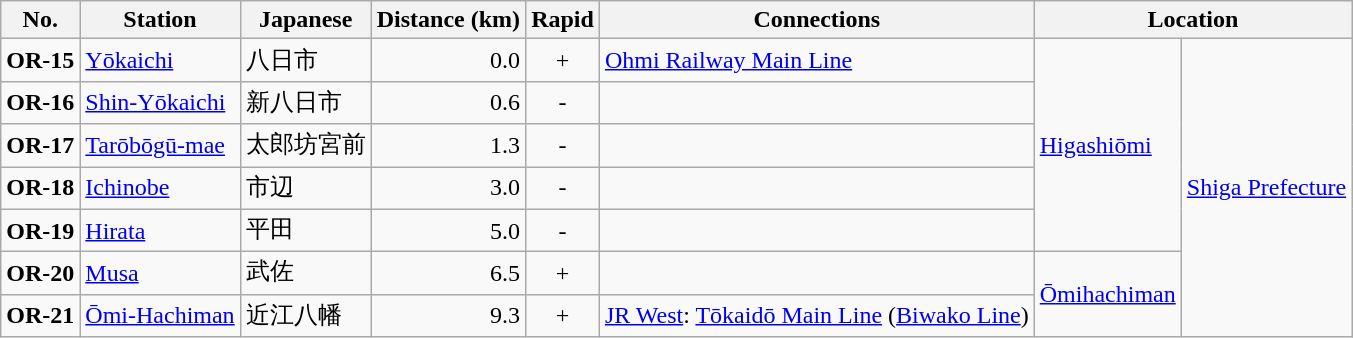<table class="wikitable">
<tr>
<th>No.</th>
<th>Station</th>
<th>Japanese</th>
<th>Distance (km)</th>
<th>Rapid</th>
<th>Connections</th>
<th colspan="2">Location</th>
</tr>
<tr>
<td><strong>OR-15</strong></td>
<td><a href='#'>Yōkaichi</a></td>
<td>八日市</td>
<td align="right">0.0</td>
<td align="center">+</td>
<td><a href='#'>Ohmi Railway Main Line</a></td>
<td rowspan="5"><a href='#'>Higashiōmi</a></td>
<td rowspan="7" align="center"><a href='#'>Shiga Prefecture</a></td>
</tr>
<tr>
<td><strong>OR-16</strong></td>
<td><a href='#'>Shin-Yōkaichi</a></td>
<td>新八日市</td>
<td align="right">0.6</td>
<td align="center">-</td>
<td> </td>
</tr>
<tr>
<td><strong>OR-17</strong></td>
<td><a href='#'>Tarōbōgū-mae</a></td>
<td>太郎坊宮前</td>
<td align="right">1.3</td>
<td align="center">-</td>
<td> </td>
</tr>
<tr>
<td><strong>OR-18</strong></td>
<td><a href='#'>Ichinobe</a></td>
<td>市辺</td>
<td align="right">3.0</td>
<td align="center">-</td>
<td> </td>
</tr>
<tr>
<td><strong>OR-19</strong></td>
<td><a href='#'>Hirata</a></td>
<td>平田</td>
<td align="right">5.0</td>
<td align="center">-</td>
<td> </td>
</tr>
<tr>
<td><strong>OR-20</strong></td>
<td><a href='#'>Musa</a></td>
<td>武佐</td>
<td align="right">6.5</td>
<td align="center">+</td>
<td> </td>
<td rowspan="2"><a href='#'>Ōmihachiman</a></td>
</tr>
<tr>
<td><strong>OR-21</strong></td>
<td><a href='#'>Ōmi-Hachiman</a></td>
<td>近江八幡</td>
<td align="right">9.3</td>
<td align="center">+</td>
<td><a href='#'>JR West</a>: <a href='#'>Tōkaidō Main Line</a> (<a href='#'>Biwako Line</a>)</td>
</tr>
</table>
